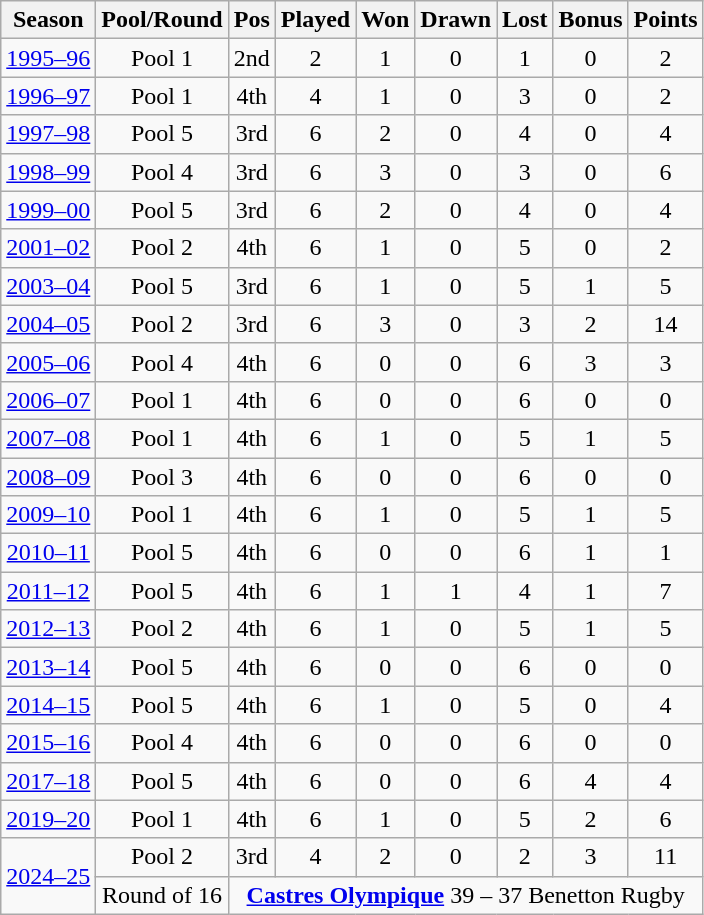<table class="wikitable" style="text-align:center">
<tr>
<th>Season</th>
<th>Pool/Round</th>
<th>Pos</th>
<th>Played</th>
<th>Won</th>
<th>Drawn</th>
<th>Lost</th>
<th>Bonus</th>
<th>Points</th>
</tr>
<tr>
<td><a href='#'>1995–96</a></td>
<td>Pool 1</td>
<td>2nd</td>
<td>2</td>
<td>1</td>
<td>0</td>
<td>1</td>
<td>0</td>
<td>2</td>
</tr>
<tr>
<td><a href='#'>1996–97</a></td>
<td>Pool 1</td>
<td>4th</td>
<td>4</td>
<td>1</td>
<td>0</td>
<td>3</td>
<td>0</td>
<td>2</td>
</tr>
<tr>
<td><a href='#'>1997–98</a></td>
<td>Pool 5</td>
<td>3rd</td>
<td>6</td>
<td>2</td>
<td>0</td>
<td>4</td>
<td>0</td>
<td>4</td>
</tr>
<tr>
<td><a href='#'>1998–99</a></td>
<td>Pool 4</td>
<td>3rd</td>
<td>6</td>
<td>3</td>
<td>0</td>
<td>3</td>
<td>0</td>
<td>6</td>
</tr>
<tr>
<td><a href='#'>1999–00</a></td>
<td>Pool 5</td>
<td>3rd</td>
<td>6</td>
<td>2</td>
<td>0</td>
<td>4</td>
<td>0</td>
<td>4</td>
</tr>
<tr>
<td><a href='#'>2001–02</a></td>
<td>Pool 2</td>
<td>4th</td>
<td>6</td>
<td>1</td>
<td>0</td>
<td>5</td>
<td>0</td>
<td>2</td>
</tr>
<tr>
<td><a href='#'>2003–04</a></td>
<td>Pool 5</td>
<td>3rd</td>
<td>6</td>
<td>1</td>
<td>0</td>
<td>5</td>
<td>1</td>
<td>5</td>
</tr>
<tr>
<td><a href='#'>2004–05</a></td>
<td>Pool 2</td>
<td>3rd</td>
<td>6</td>
<td>3</td>
<td>0</td>
<td>3</td>
<td>2</td>
<td>14</td>
</tr>
<tr>
<td><a href='#'>2005–06</a></td>
<td>Pool 4</td>
<td>4th</td>
<td>6</td>
<td>0</td>
<td>0</td>
<td>6</td>
<td>3</td>
<td>3</td>
</tr>
<tr>
<td><a href='#'>2006–07</a></td>
<td>Pool 1</td>
<td>4th</td>
<td>6</td>
<td>0</td>
<td>0</td>
<td>6</td>
<td>0</td>
<td>0</td>
</tr>
<tr>
<td><a href='#'>2007–08</a></td>
<td>Pool 1</td>
<td>4th</td>
<td>6</td>
<td>1</td>
<td>0</td>
<td>5</td>
<td>1</td>
<td>5</td>
</tr>
<tr>
<td><a href='#'>2008–09</a></td>
<td>Pool 3</td>
<td>4th</td>
<td>6</td>
<td>0</td>
<td>0</td>
<td>6</td>
<td>0</td>
<td>0</td>
</tr>
<tr>
<td><a href='#'>2009–10</a></td>
<td>Pool 1</td>
<td>4th</td>
<td>6</td>
<td>1</td>
<td>0</td>
<td>5</td>
<td>1</td>
<td>5</td>
</tr>
<tr>
<td><a href='#'>2010–11</a></td>
<td>Pool 5</td>
<td>4th</td>
<td>6</td>
<td>0</td>
<td>0</td>
<td>6</td>
<td>1</td>
<td>1</td>
</tr>
<tr>
<td><a href='#'>2011–12</a></td>
<td>Pool 5</td>
<td>4th</td>
<td>6</td>
<td>1</td>
<td>1</td>
<td>4</td>
<td>1</td>
<td>7</td>
</tr>
<tr>
<td><a href='#'>2012–13</a></td>
<td>Pool 2</td>
<td>4th</td>
<td>6</td>
<td>1</td>
<td>0</td>
<td>5</td>
<td>1</td>
<td>5</td>
</tr>
<tr>
<td><a href='#'>2013–14</a></td>
<td>Pool 5</td>
<td>4th</td>
<td>6</td>
<td>0</td>
<td>0</td>
<td>6</td>
<td>0</td>
<td>0</td>
</tr>
<tr>
<td><a href='#'>2014–15</a></td>
<td>Pool 5</td>
<td>4th</td>
<td>6</td>
<td>1</td>
<td>0</td>
<td>5</td>
<td>0</td>
<td>4</td>
</tr>
<tr>
<td><a href='#'>2015–16</a></td>
<td>Pool 4</td>
<td>4th</td>
<td>6</td>
<td>0</td>
<td>0</td>
<td>6</td>
<td>0</td>
<td>0</td>
</tr>
<tr>
<td><a href='#'>2017–18</a></td>
<td>Pool 5</td>
<td>4th</td>
<td>6</td>
<td>0</td>
<td>0</td>
<td>6</td>
<td>4</td>
<td>4</td>
</tr>
<tr>
<td><a href='#'>2019–20</a></td>
<td>Pool 1</td>
<td>4th</td>
<td>6</td>
<td>1</td>
<td>0</td>
<td>5</td>
<td>2</td>
<td>6</td>
</tr>
<tr>
<td rowspan="2"><a href='#'>2024–25</a></td>
<td>Pool 2</td>
<td>3rd</td>
<td>4</td>
<td>2</td>
<td>0</td>
<td>2</td>
<td>3</td>
<td>11</td>
</tr>
<tr>
<td>Round of 16</td>
<td colspan="7"><strong><a href='#'>Castres Olympique</a></strong> 39 – 37 Benetton Rugby</td>
</tr>
</table>
